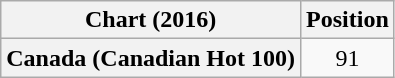<table class="wikitable sortable plainrowheaders" style="text-align:center">
<tr>
<th scope="col">Chart (2016)</th>
<th scope="col">Position</th>
</tr>
<tr>
<th scope="row">Canada (Canadian Hot 100)</th>
<td>91</td>
</tr>
</table>
